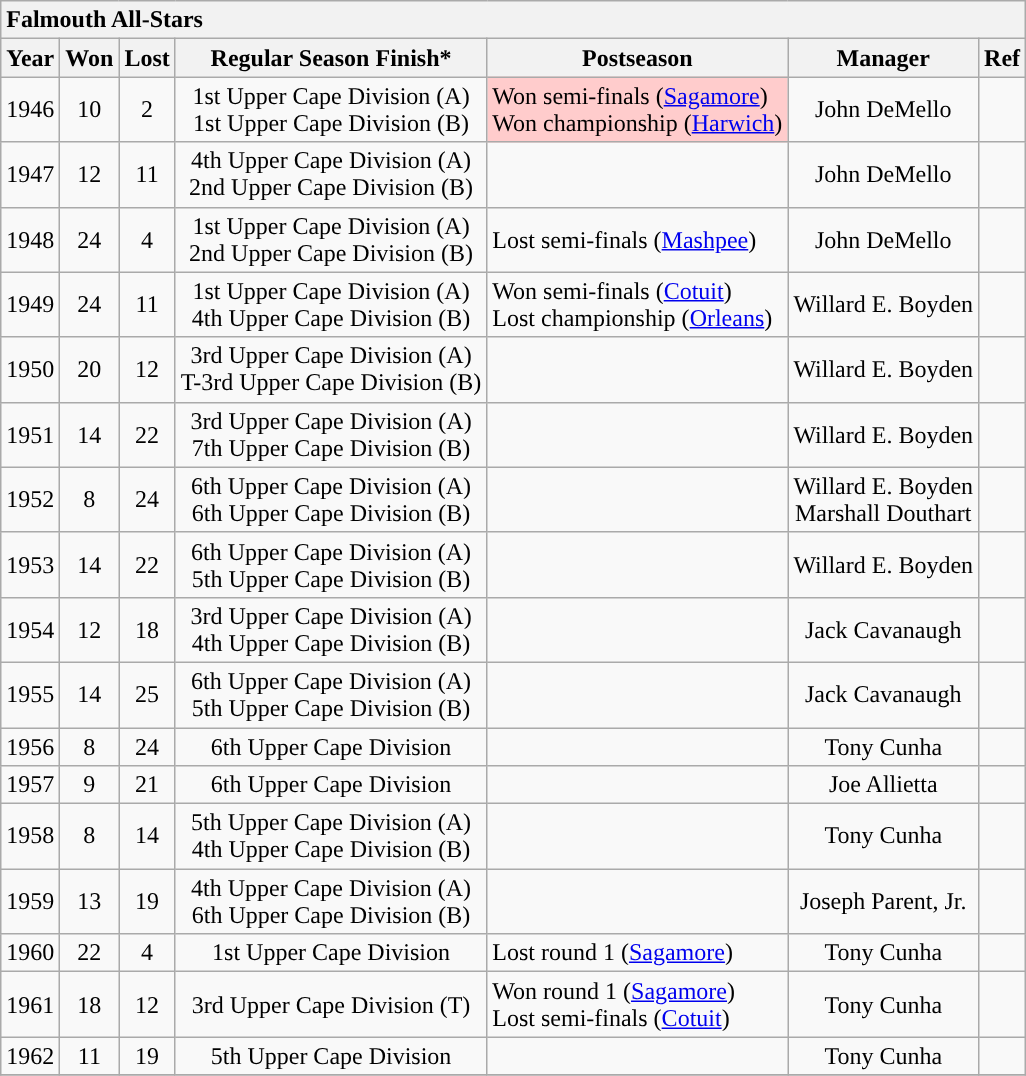<table class="wikitable" style="text-align:center">
<tr>
<th style="text-align:left" colspan="7"><strong><span>Falmouth All-Stars</span></strong></th>
</tr>
<tr>
<th scope="col">Year</th>
<th scope="col">Won</th>
<th scope="col">Lost</th>
<th scope="col">Regular Season Finish*</th>
<th scope="col">Postseason</th>
<th scope="col">Manager</th>
<th scope="col">Ref</th>
</tr>
<tr>
<td>1946</td>
<td>10</td>
<td>2</td>
<td>1st Upper Cape Division (A)<br>1st Upper Cape Division (B)</td>
<td style="text-align:left" bgcolor=#ffcccc>Won semi-finals (<a href='#'>Sagamore</a>)<br>Won championship (<a href='#'>Harwich</a>)</td>
<td>John DeMello</td>
<td></td>
</tr>
<tr>
<td>1947</td>
<td>12</td>
<td>11</td>
<td>4th Upper Cape Division (A)<br>2nd Upper Cape Division (B)</td>
<td></td>
<td>John DeMello</td>
<td></td>
</tr>
<tr>
<td>1948</td>
<td>24</td>
<td>4</td>
<td>1st Upper Cape Division (A)<br>2nd Upper Cape Division (B)</td>
<td style="text-align:left">Lost semi-finals (<a href='#'>Mashpee</a>)</td>
<td>John DeMello</td>
<td></td>
</tr>
<tr>
<td>1949</td>
<td>24</td>
<td>11</td>
<td>1st Upper Cape Division (A)<br>4th Upper Cape Division (B)</td>
<td style="text-align:left">Won semi-finals (<a href='#'>Cotuit</a>)<br>Lost championship (<a href='#'>Orleans</a>)</td>
<td>Willard E. Boyden</td>
<td></td>
</tr>
<tr>
<td>1950</td>
<td>20</td>
<td>12</td>
<td>3rd Upper Cape Division (A)<br>T-3rd Upper Cape Division (B)</td>
<td></td>
<td>Willard E. Boyden</td>
<td></td>
</tr>
<tr>
<td>1951</td>
<td>14</td>
<td>22</td>
<td>3rd Upper Cape Division (A)<br>7th Upper Cape Division (B)</td>
<td></td>
<td>Willard E. Boyden</td>
<td></td>
</tr>
<tr>
<td>1952</td>
<td>8</td>
<td>24</td>
<td>6th Upper Cape Division (A)<br>6th Upper Cape Division (B)</td>
<td></td>
<td>Willard E. Boyden<br>Marshall Douthart</td>
<td></td>
</tr>
<tr>
<td>1953</td>
<td>14</td>
<td>22</td>
<td>6th Upper Cape Division (A)<br>5th Upper Cape Division (B)</td>
<td></td>
<td>Willard E. Boyden</td>
<td></td>
</tr>
<tr>
<td>1954</td>
<td>12</td>
<td>18</td>
<td>3rd Upper Cape Division (A)<br>4th Upper Cape Division (B)</td>
<td></td>
<td>Jack Cavanaugh</td>
<td></td>
</tr>
<tr>
<td>1955</td>
<td>14</td>
<td>25</td>
<td>6th Upper Cape Division (A)<br>5th Upper Cape Division (B)</td>
<td></td>
<td>Jack Cavanaugh</td>
<td></td>
</tr>
<tr>
<td>1956</td>
<td>8</td>
<td>24</td>
<td>6th Upper Cape Division</td>
<td></td>
<td>Tony Cunha</td>
<td></td>
</tr>
<tr>
<td>1957</td>
<td>9</td>
<td>21</td>
<td>6th Upper Cape Division</td>
<td></td>
<td>Joe Allietta</td>
<td></td>
</tr>
<tr>
<td>1958</td>
<td>8</td>
<td>14</td>
<td>5th Upper Cape Division (A)<br>4th Upper Cape Division (B)</td>
<td></td>
<td>Tony Cunha</td>
<td></td>
</tr>
<tr>
<td>1959</td>
<td>13</td>
<td>19</td>
<td>4th Upper Cape Division (A)<br>6th Upper Cape Division (B)</td>
<td></td>
<td>Joseph Parent, Jr.</td>
<td></td>
</tr>
<tr>
<td>1960</td>
<td>22</td>
<td>4</td>
<td>1st Upper Cape Division</td>
<td style="text-align:left">Lost round 1 (<a href='#'>Sagamore</a>)</td>
<td>Tony Cunha</td>
<td></td>
</tr>
<tr>
<td>1961</td>
<td>18</td>
<td>12</td>
<td>3rd Upper Cape Division (T)</td>
<td style="text-align:left">Won round 1 (<a href='#'>Sagamore</a>)<br>Lost semi-finals (<a href='#'>Cotuit</a>)</td>
<td>Tony Cunha</td>
<td></td>
</tr>
<tr>
<td>1962</td>
<td>11</td>
<td>19</td>
<td>5th Upper Cape Division</td>
<td></td>
<td>Tony Cunha</td>
<td></td>
</tr>
<tr>
</tr>
</table>
